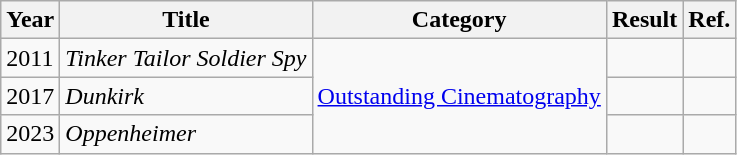<table class="wikitable">
<tr>
<th>Year</th>
<th>Title</th>
<th>Category</th>
<th>Result</th>
<th>Ref.</th>
</tr>
<tr>
<td>2011</td>
<td><em>Tinker Tailor Soldier Spy</em></td>
<td rowspan=3><a href='#'>Outstanding Cinematography</a></td>
<td></td>
<td></td>
</tr>
<tr>
<td>2017</td>
<td><em>Dunkirk</em></td>
<td></td>
<td></td>
</tr>
<tr>
<td>2023</td>
<td><em>Oppenheimer</em></td>
<td></td>
<td></td>
</tr>
</table>
